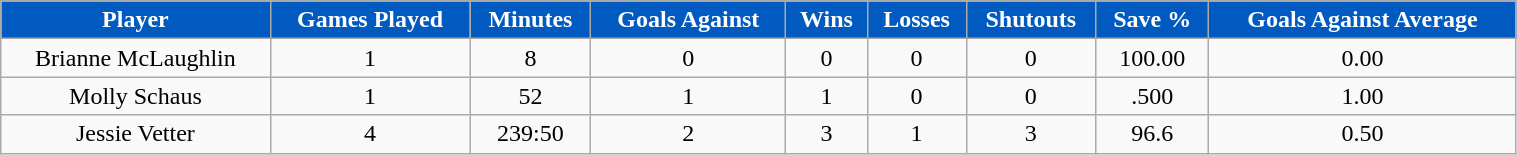<table class="wikitable" style="width:80%;">
<tr>
<th style="background:#005ac0; color:#fff;">Player</th>
<th style="background:#005ac0; color:#fff;">Games Played</th>
<th style="background:#005ac0; color:#fff;">Minutes</th>
<th style="background:#005ac0; color:#fff;">Goals Against</th>
<th style="background:#005ac0; color:#fff;">Wins</th>
<th style="background:#005ac0; color:#fff;">Losses</th>
<th style="background:#005ac0; color:#fff;">Shutouts</th>
<th style="background:#005ac0; color:#fff;">Save %</th>
<th style="background:#005ac0; color:#fff;">Goals Against Average</th>
</tr>
<tr style="text-align:center;" bgcolor="">
<td>Brianne McLaughlin</td>
<td>1</td>
<td>8</td>
<td>0</td>
<td>0</td>
<td>0</td>
<td>0</td>
<td>100.00</td>
<td>0.00</td>
</tr>
<tr style="text-align:center;" bgcolor="">
<td>Molly Schaus</td>
<td>1</td>
<td>52</td>
<td>1</td>
<td>1</td>
<td>0</td>
<td>0</td>
<td>.500</td>
<td>1.00</td>
</tr>
<tr style="text-align:center;" bgcolor="">
<td>Jessie Vetter</td>
<td>4</td>
<td>239:50</td>
<td>2</td>
<td>3</td>
<td>1</td>
<td>3</td>
<td>96.6</td>
<td>0.50</td>
</tr>
</table>
